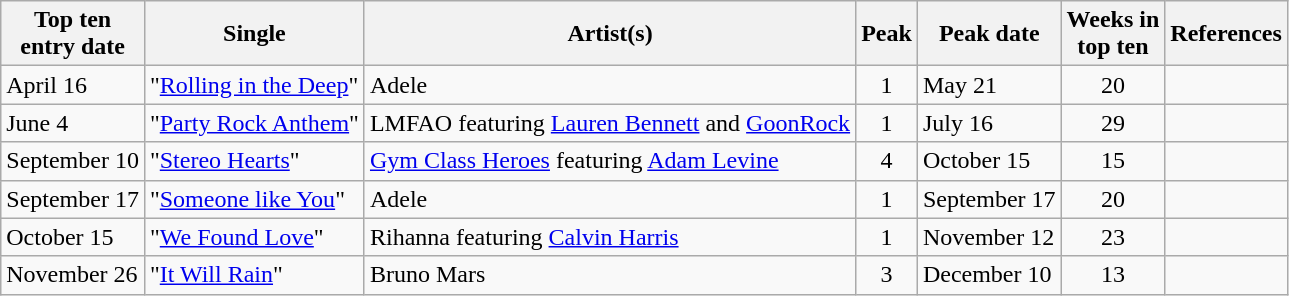<table class="wikitable sortable">
<tr>
<th>Top ten<br>entry date</th>
<th>Single</th>
<th>Artist(s)</th>
<th>Peak</th>
<th>Peak date</th>
<th>Weeks in<br>top ten</th>
<th>References</th>
</tr>
<tr>
<td>April 16</td>
<td>"<a href='#'>Rolling in the Deep</a>"</td>
<td>Adele</td>
<td align=center>1</td>
<td>May 21</td>
<td align=center>20</td>
<td align=center></td>
</tr>
<tr>
<td>June 4</td>
<td>"<a href='#'>Party Rock Anthem</a>"</td>
<td>LMFAO featuring <a href='#'>Lauren Bennett</a> and <a href='#'>GoonRock</a></td>
<td align=center>1</td>
<td>July 16</td>
<td align=center>29</td>
<td align=center></td>
</tr>
<tr>
<td>September 10</td>
<td>"<a href='#'>Stereo Hearts</a>"</td>
<td><a href='#'>Gym Class Heroes</a> featuring <a href='#'>Adam Levine</a></td>
<td align=center>4</td>
<td>October 15</td>
<td align=center>15</td>
<td align=center></td>
</tr>
<tr>
<td>September 17</td>
<td>"<a href='#'>Someone like You</a>"</td>
<td>Adele</td>
<td align=center>1</td>
<td>September 17</td>
<td align=center>20</td>
<td align=center></td>
</tr>
<tr>
<td>October 15</td>
<td>"<a href='#'>We Found Love</a>" </td>
<td>Rihanna featuring <a href='#'>Calvin Harris</a></td>
<td align=center>1</td>
<td>November 12</td>
<td align=center>23</td>
<td align=center></td>
</tr>
<tr>
<td>November 26</td>
<td>"<a href='#'>It Will Rain</a>"</td>
<td>Bruno Mars</td>
<td align=center>3</td>
<td>December 10</td>
<td align=center>13</td>
<td align=center></td>
</tr>
</table>
